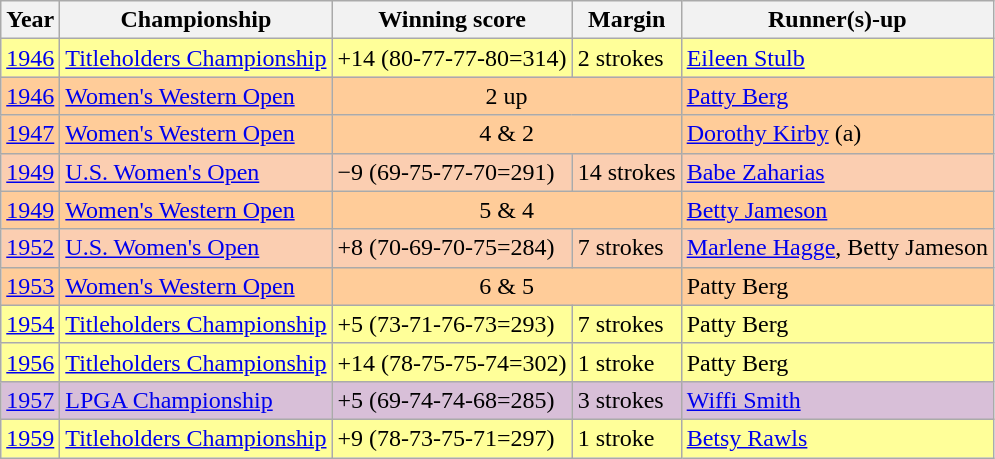<table class="sortable wikitable">
<tr>
<th>Year</th>
<th>Championship</th>
<th>Winning score</th>
<th>Margin</th>
<th>Runner(s)-up</th>
</tr>
<tr style="background:#FFFF99;">
<td><a href='#'>1946</a></td>
<td><a href='#'>Titleholders Championship</a></td>
<td>+14 (80-77-77-80=314)</td>
<td>2 strokes</td>
<td> <a href='#'>Eileen Stulb</a></td>
</tr>
<tr style="background:#FFCC99;">
<td><a href='#'>1946</a></td>
<td><a href='#'>Women's Western Open</a></td>
<td colspan=2 align=center>2 up</td>
<td> <a href='#'>Patty Berg</a></td>
</tr>
<tr style="background:#FFCC99;">
<td><a href='#'>1947</a></td>
<td><a href='#'>Women's Western Open</a></td>
<td colspan=2 align=center>4 & 2</td>
<td> <a href='#'>Dorothy Kirby</a> (a)</td>
</tr>
<tr style="background:#FBCEB1;">
<td><a href='#'>1949</a></td>
<td><a href='#'>U.S. Women's Open</a></td>
<td>−9 (69-75-77-70=291)</td>
<td>14 strokes</td>
<td> <a href='#'>Babe Zaharias</a></td>
</tr>
<tr style="background:#FFCC99;">
<td><a href='#'>1949</a></td>
<td><a href='#'>Women's Western Open</a></td>
<td colspan=2 align=center>5 & 4</td>
<td> <a href='#'>Betty Jameson</a></td>
</tr>
<tr style="background:#FBCEB1;">
<td><a href='#'>1952</a></td>
<td><a href='#'>U.S. Women's Open</a></td>
<td>+8 (70-69-70-75=284)</td>
<td>7 strokes</td>
<td> <a href='#'>Marlene Hagge</a>,  Betty Jameson</td>
</tr>
<tr style="background:#FFCC99;">
<td><a href='#'>1953</a></td>
<td><a href='#'>Women's Western Open</a></td>
<td colspan=2 align=center>6 & 5</td>
<td> Patty Berg</td>
</tr>
<tr style="background:#FFFF99;">
<td><a href='#'>1954</a></td>
<td><a href='#'>Titleholders Championship</a></td>
<td>+5 (73-71-76-73=293)</td>
<td>7 strokes</td>
<td> Patty Berg</td>
</tr>
<tr style="background:#FFFF99;">
<td><a href='#'>1956</a></td>
<td><a href='#'>Titleholders Championship</a></td>
<td>+14 (78-75-75-74=302)</td>
<td>1 stroke</td>
<td> Patty Berg</td>
</tr>
<tr style="background:#D8BFD8;">
<td><a href='#'>1957</a></td>
<td><a href='#'>LPGA Championship</a></td>
<td>+5 (69-74-74-68=285)</td>
<td>3 strokes</td>
<td> <a href='#'>Wiffi Smith</a></td>
</tr>
<tr style="background:#FFFF99;">
<td><a href='#'>1959</a></td>
<td><a href='#'>Titleholders Championship</a></td>
<td>+9 (78-73-75-71=297)</td>
<td>1 stroke</td>
<td> <a href='#'>Betsy Rawls</a></td>
</tr>
</table>
